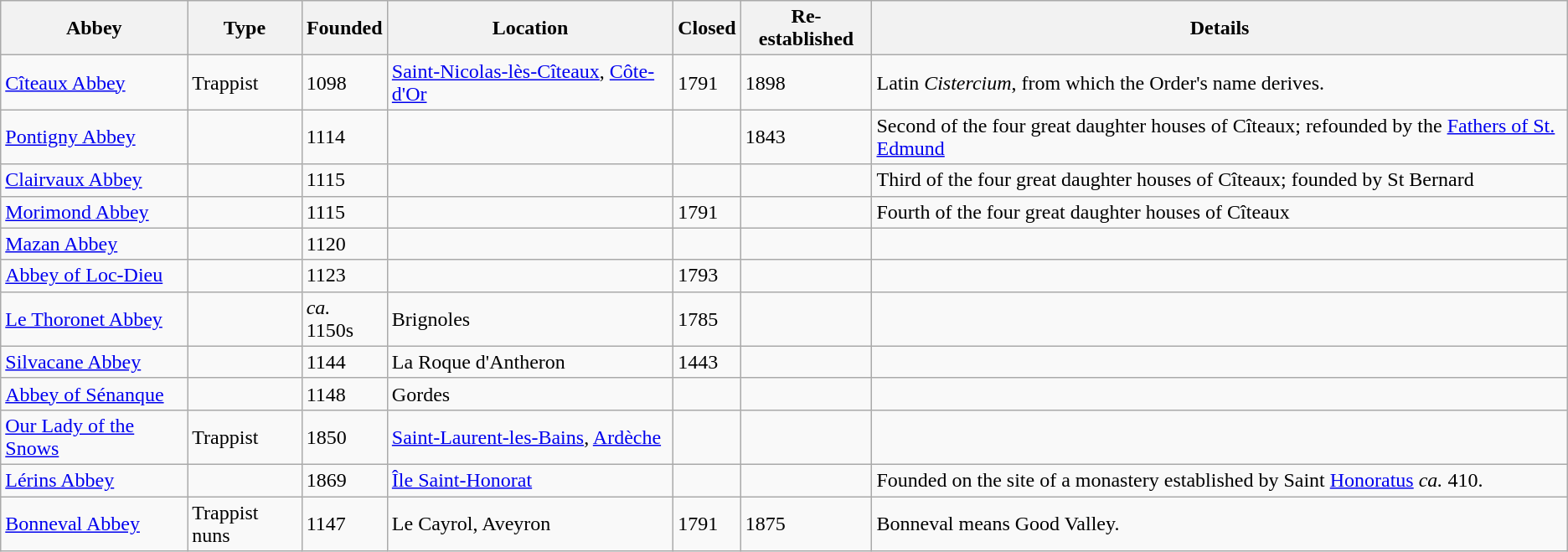<table class="wikitable">
<tr>
<th>Abbey</th>
<th>Type</th>
<th>Founded</th>
<th>Location</th>
<th>Closed</th>
<th>Re-established</th>
<th>Details</th>
</tr>
<tr>
<td><a href='#'>Cîteaux Abbey</a></td>
<td>Trappist</td>
<td>1098</td>
<td><a href='#'>Saint-Nicolas-lès-Cîteaux</a>, <a href='#'>Côte-d'Or</a></td>
<td>1791</td>
<td>1898</td>
<td>Latin <em>Cistercium</em>, from which the Order's name derives.</td>
</tr>
<tr>
<td><a href='#'>Pontigny Abbey</a></td>
<td></td>
<td>1114</td>
<td></td>
<td></td>
<td>1843</td>
<td>Second of the four great daughter houses of Cîteaux; refounded by the <a href='#'>Fathers of St. Edmund</a></td>
</tr>
<tr>
<td><a href='#'>Clairvaux Abbey</a></td>
<td></td>
<td>1115</td>
<td></td>
<td></td>
<td></td>
<td>Third of the four great daughter houses of Cîteaux; founded by St Bernard</td>
</tr>
<tr>
<td><a href='#'>Morimond Abbey</a></td>
<td></td>
<td>1115</td>
<td></td>
<td>1791</td>
<td></td>
<td>Fourth of the four great daughter houses of Cîteaux</td>
</tr>
<tr>
<td><a href='#'>Mazan Abbey</a></td>
<td></td>
<td>1120</td>
<td></td>
<td></td>
<td></td>
<td></td>
</tr>
<tr>
<td><a href='#'>Abbey of Loc-Dieu</a></td>
<td></td>
<td>1123</td>
<td></td>
<td>1793</td>
<td></td>
<td></td>
</tr>
<tr>
<td><a href='#'>Le Thoronet Abbey</a></td>
<td></td>
<td><em>ca.</em> 1150s</td>
<td>Brignoles</td>
<td>1785</td>
<td></td>
<td></td>
</tr>
<tr>
<td><a href='#'>Silvacane Abbey</a></td>
<td></td>
<td>1144</td>
<td>La Roque d'Antheron</td>
<td>1443</td>
<td></td>
<td></td>
</tr>
<tr>
<td><a href='#'>Abbey of Sénanque</a></td>
<td></td>
<td>1148</td>
<td>Gordes</td>
<td></td>
<td></td>
<td></td>
</tr>
<tr>
<td><a href='#'>Our Lady of the Snows</a></td>
<td>Trappist</td>
<td>1850</td>
<td><a href='#'>Saint-Laurent-les-Bains</a>, <a href='#'>Ardèche</a></td>
<td></td>
<td></td>
<td></td>
</tr>
<tr>
<td><a href='#'>Lérins Abbey</a></td>
<td></td>
<td>1869</td>
<td><a href='#'>Île Saint-Honorat</a></td>
<td></td>
<td></td>
<td>Founded on the site of a monastery established by Saint <a href='#'>Honoratus</a> <em>ca.</em> 410.</td>
</tr>
<tr>
<td><a href='#'>Bonneval Abbey</a></td>
<td>Trappist nuns</td>
<td>1147</td>
<td>Le Cayrol, Aveyron</td>
<td>1791</td>
<td>1875</td>
<td>Bonneval means Good Valley.</td>
</tr>
</table>
